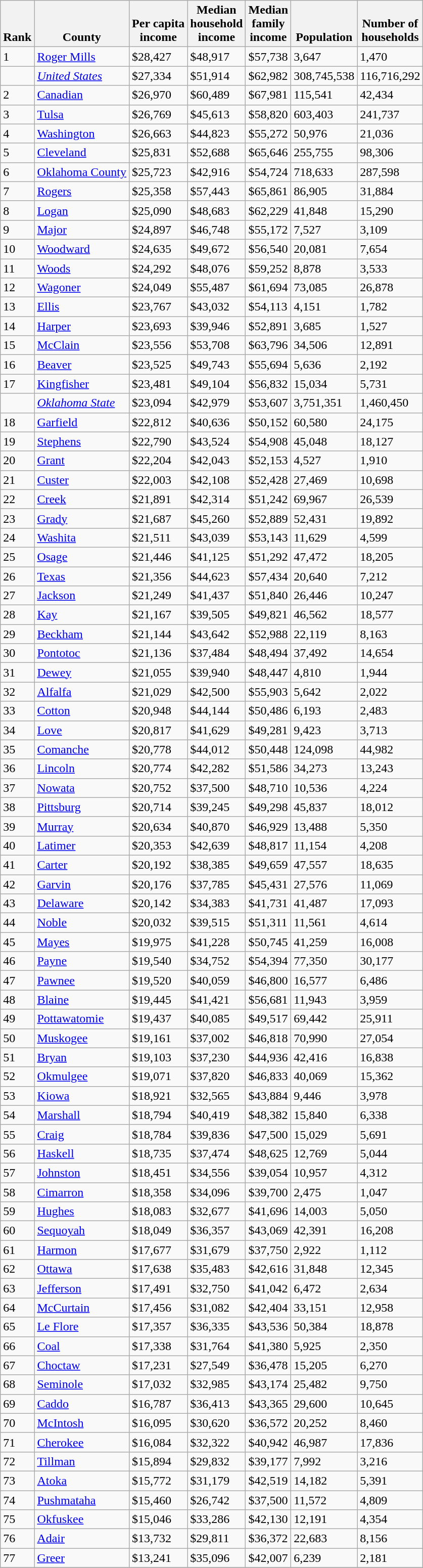<table class="wikitable sortable">
<tr valign=bottom>
<th>Rank</th>
<th>County</th>
<th>Per capita<br>income</th>
<th>Median<br>household<br>income</th>
<th>Median<br>family<br>income</th>
<th>Population</th>
<th>Number of<br>households</th>
</tr>
<tr>
<td>1</td>
<td><a href='#'>Roger Mills</a></td>
<td>$28,427</td>
<td>$48,917</td>
<td>$57,738</td>
<td>3,647</td>
<td>1,470</td>
</tr>
<tr>
<td></td>
<td><em><a href='#'>United States</a></em></td>
<td>$27,334</td>
<td>$51,914</td>
<td>$62,982</td>
<td>308,745,538</td>
<td>116,716,292</td>
</tr>
<tr>
<td>2</td>
<td><a href='#'>Canadian</a></td>
<td>$26,970</td>
<td>$60,489</td>
<td>$67,981</td>
<td>115,541</td>
<td>42,434</td>
</tr>
<tr>
<td>3</td>
<td><a href='#'>Tulsa</a></td>
<td>$26,769</td>
<td>$45,613</td>
<td>$58,820</td>
<td>603,403</td>
<td>241,737</td>
</tr>
<tr>
<td>4</td>
<td><a href='#'>Washington</a></td>
<td>$26,663</td>
<td>$44,823</td>
<td>$55,272</td>
<td>50,976</td>
<td>21,036</td>
</tr>
<tr>
<td>5</td>
<td><a href='#'>Cleveland</a></td>
<td>$25,831</td>
<td>$52,688</td>
<td>$65,646</td>
<td>255,755</td>
<td>98,306</td>
</tr>
<tr>
<td>6</td>
<td><a href='#'>Oklahoma County</a></td>
<td>$25,723</td>
<td>$42,916</td>
<td>$54,724</td>
<td>718,633</td>
<td>287,598</td>
</tr>
<tr>
<td>7</td>
<td><a href='#'>Rogers</a></td>
<td>$25,358</td>
<td>$57,443</td>
<td>$65,861</td>
<td>86,905</td>
<td>31,884</td>
</tr>
<tr>
<td>8</td>
<td><a href='#'>Logan</a></td>
<td>$25,090</td>
<td>$48,683</td>
<td>$62,229</td>
<td>41,848</td>
<td>15,290</td>
</tr>
<tr>
<td>9</td>
<td><a href='#'>Major</a></td>
<td>$24,897</td>
<td>$46,748</td>
<td>$55,172</td>
<td>7,527</td>
<td>3,109</td>
</tr>
<tr>
<td>10</td>
<td><a href='#'>Woodward</a></td>
<td>$24,635</td>
<td>$49,672</td>
<td>$56,540</td>
<td>20,081</td>
<td>7,654</td>
</tr>
<tr>
<td>11</td>
<td><a href='#'>Woods</a></td>
<td>$24,292</td>
<td>$48,076</td>
<td>$59,252</td>
<td>8,878</td>
<td>3,533</td>
</tr>
<tr>
<td>12</td>
<td><a href='#'>Wagoner</a></td>
<td>$24,049</td>
<td>$55,487</td>
<td>$61,694</td>
<td>73,085</td>
<td>26,878</td>
</tr>
<tr>
<td>13</td>
<td><a href='#'>Ellis</a></td>
<td>$23,767</td>
<td>$43,032</td>
<td>$54,113</td>
<td>4,151</td>
<td>1,782</td>
</tr>
<tr>
<td>14</td>
<td><a href='#'>Harper</a></td>
<td>$23,693</td>
<td>$39,946</td>
<td>$52,891</td>
<td>3,685</td>
<td>1,527</td>
</tr>
<tr>
<td>15</td>
<td><a href='#'>McClain</a></td>
<td>$23,556</td>
<td>$53,708</td>
<td>$63,796</td>
<td>34,506</td>
<td>12,891</td>
</tr>
<tr>
<td>16</td>
<td><a href='#'>Beaver</a></td>
<td>$23,525</td>
<td>$49,743</td>
<td>$55,694</td>
<td>5,636</td>
<td>2,192</td>
</tr>
<tr>
<td>17</td>
<td><a href='#'>Kingfisher</a></td>
<td>$23,481</td>
<td>$49,104</td>
<td>$56,832</td>
<td>15,034</td>
<td>5,731</td>
</tr>
<tr>
<td></td>
<td><em><a href='#'>Oklahoma State</a></em></td>
<td>$23,094</td>
<td>$42,979</td>
<td>$53,607</td>
<td>3,751,351</td>
<td>1,460,450</td>
</tr>
<tr>
<td>18</td>
<td><a href='#'>Garfield</a></td>
<td>$22,812</td>
<td>$40,636</td>
<td>$50,152</td>
<td>60,580</td>
<td>24,175</td>
</tr>
<tr>
<td>19</td>
<td><a href='#'>Stephens</a></td>
<td>$22,790</td>
<td>$43,524</td>
<td>$54,908</td>
<td>45,048</td>
<td>18,127</td>
</tr>
<tr>
<td>20</td>
<td><a href='#'>Grant</a></td>
<td>$22,204</td>
<td>$42,043</td>
<td>$52,153</td>
<td>4,527</td>
<td>1,910</td>
</tr>
<tr>
<td>21</td>
<td><a href='#'>Custer</a></td>
<td>$22,003</td>
<td>$42,108</td>
<td>$52,428</td>
<td>27,469</td>
<td>10,698</td>
</tr>
<tr>
<td>22</td>
<td><a href='#'>Creek</a></td>
<td>$21,891</td>
<td>$42,314</td>
<td>$51,242</td>
<td>69,967</td>
<td>26,539</td>
</tr>
<tr>
<td>23</td>
<td><a href='#'>Grady</a></td>
<td>$21,687</td>
<td>$45,260</td>
<td>$52,889</td>
<td>52,431</td>
<td>19,892</td>
</tr>
<tr>
<td>24</td>
<td><a href='#'>Washita</a></td>
<td>$21,511</td>
<td>$43,039</td>
<td>$53,143</td>
<td>11,629</td>
<td>4,599</td>
</tr>
<tr>
<td>25</td>
<td><a href='#'>Osage</a></td>
<td>$21,446</td>
<td>$41,125</td>
<td>$51,292</td>
<td>47,472</td>
<td>18,205</td>
</tr>
<tr>
<td>26</td>
<td><a href='#'>Texas</a></td>
<td>$21,356</td>
<td>$44,623</td>
<td>$57,434</td>
<td>20,640</td>
<td>7,212</td>
</tr>
<tr>
<td>27</td>
<td><a href='#'>Jackson</a></td>
<td>$21,249</td>
<td>$41,437</td>
<td>$51,840</td>
<td>26,446</td>
<td>10,247</td>
</tr>
<tr>
<td>28</td>
<td><a href='#'>Kay</a></td>
<td>$21,167</td>
<td>$39,505</td>
<td>$49,821</td>
<td>46,562</td>
<td>18,577</td>
</tr>
<tr>
<td>29</td>
<td><a href='#'>Beckham</a></td>
<td>$21,144</td>
<td>$43,642</td>
<td>$52,988</td>
<td>22,119</td>
<td>8,163</td>
</tr>
<tr>
<td>30</td>
<td><a href='#'>Pontotoc</a></td>
<td>$21,136</td>
<td>$37,484</td>
<td>$48,494</td>
<td>37,492</td>
<td>14,654</td>
</tr>
<tr>
<td>31</td>
<td><a href='#'>Dewey</a></td>
<td>$21,055</td>
<td>$39,940</td>
<td>$48,447</td>
<td>4,810</td>
<td>1,944</td>
</tr>
<tr>
<td>32</td>
<td><a href='#'>Alfalfa</a></td>
<td>$21,029</td>
<td>$42,500</td>
<td>$55,903</td>
<td>5,642</td>
<td>2,022</td>
</tr>
<tr>
<td>33</td>
<td><a href='#'>Cotton</a></td>
<td>$20,948</td>
<td>$44,144</td>
<td>$50,486</td>
<td>6,193</td>
<td>2,483</td>
</tr>
<tr>
<td>34</td>
<td><a href='#'>Love</a></td>
<td>$20,817</td>
<td>$41,629</td>
<td>$49,281</td>
<td>9,423</td>
<td>3,713</td>
</tr>
<tr>
<td>35</td>
<td><a href='#'>Comanche</a></td>
<td>$20,778</td>
<td>$44,012</td>
<td>$50,448</td>
<td>124,098</td>
<td>44,982</td>
</tr>
<tr>
<td>36</td>
<td><a href='#'>Lincoln</a></td>
<td>$20,774</td>
<td>$42,282</td>
<td>$51,586</td>
<td>34,273</td>
<td>13,243</td>
</tr>
<tr>
<td>37</td>
<td><a href='#'>Nowata</a></td>
<td>$20,752</td>
<td>$37,500</td>
<td>$48,710</td>
<td>10,536</td>
<td>4,224</td>
</tr>
<tr>
<td>38</td>
<td><a href='#'>Pittsburg</a></td>
<td>$20,714</td>
<td>$39,245</td>
<td>$49,298</td>
<td>45,837</td>
<td>18,012</td>
</tr>
<tr>
<td>39</td>
<td><a href='#'>Murray</a></td>
<td>$20,634</td>
<td>$40,870</td>
<td>$46,929</td>
<td>13,488</td>
<td>5,350</td>
</tr>
<tr>
<td>40</td>
<td><a href='#'>Latimer</a></td>
<td>$20,353</td>
<td>$42,639</td>
<td>$48,817</td>
<td>11,154</td>
<td>4,208</td>
</tr>
<tr>
<td>41</td>
<td><a href='#'>Carter</a></td>
<td>$20,192</td>
<td>$38,385</td>
<td>$49,659</td>
<td>47,557</td>
<td>18,635</td>
</tr>
<tr>
<td>42</td>
<td><a href='#'>Garvin</a></td>
<td>$20,176</td>
<td>$37,785</td>
<td>$45,431</td>
<td>27,576</td>
<td>11,069</td>
</tr>
<tr>
<td>43</td>
<td><a href='#'>Delaware</a></td>
<td>$20,142</td>
<td>$34,383</td>
<td>$41,731</td>
<td>41,487</td>
<td>17,093</td>
</tr>
<tr>
<td>44</td>
<td><a href='#'>Noble</a></td>
<td>$20,032</td>
<td>$39,515</td>
<td>$51,311</td>
<td>11,561</td>
<td>4,614</td>
</tr>
<tr>
<td>45</td>
<td><a href='#'>Mayes</a></td>
<td>$19,975</td>
<td>$41,228</td>
<td>$50,745</td>
<td>41,259</td>
<td>16,008</td>
</tr>
<tr>
<td>46</td>
<td><a href='#'>Payne</a></td>
<td>$19,540</td>
<td>$34,752</td>
<td>$54,394</td>
<td>77,350</td>
<td>30,177</td>
</tr>
<tr>
<td>47</td>
<td><a href='#'>Pawnee</a></td>
<td>$19,520</td>
<td>$40,059</td>
<td>$46,800</td>
<td>16,577</td>
<td>6,486</td>
</tr>
<tr>
<td>48</td>
<td><a href='#'>Blaine</a></td>
<td>$19,445</td>
<td>$41,421</td>
<td>$56,681</td>
<td>11,943</td>
<td>3,959</td>
</tr>
<tr>
<td>49</td>
<td><a href='#'>Pottawatomie</a></td>
<td>$19,437</td>
<td>$40,085</td>
<td>$49,517</td>
<td>69,442</td>
<td>25,911</td>
</tr>
<tr>
<td>50</td>
<td><a href='#'>Muskogee</a></td>
<td>$19,161</td>
<td>$37,002</td>
<td>$46,818</td>
<td>70,990</td>
<td>27,054</td>
</tr>
<tr>
<td>51</td>
<td><a href='#'>Bryan</a></td>
<td>$19,103</td>
<td>$37,230</td>
<td>$44,936</td>
<td>42,416</td>
<td>16,838</td>
</tr>
<tr>
<td>52</td>
<td><a href='#'>Okmulgee</a></td>
<td>$19,071</td>
<td>$37,820</td>
<td>$46,833</td>
<td>40,069</td>
<td>15,362</td>
</tr>
<tr>
<td>53</td>
<td><a href='#'>Kiowa</a></td>
<td>$18,921</td>
<td>$32,565</td>
<td>$43,884</td>
<td>9,446</td>
<td>3,978</td>
</tr>
<tr>
<td>54</td>
<td><a href='#'>Marshall</a></td>
<td>$18,794</td>
<td>$40,419</td>
<td>$48,382</td>
<td>15,840</td>
<td>6,338</td>
</tr>
<tr>
<td>55</td>
<td><a href='#'>Craig</a></td>
<td>$18,784</td>
<td>$39,836</td>
<td>$47,500</td>
<td>15,029</td>
<td>5,691</td>
</tr>
<tr>
<td>56</td>
<td><a href='#'>Haskell</a></td>
<td>$18,735</td>
<td>$37,474</td>
<td>$48,625</td>
<td>12,769</td>
<td>5,044</td>
</tr>
<tr>
<td>57</td>
<td><a href='#'>Johnston</a></td>
<td>$18,451</td>
<td>$34,556</td>
<td>$39,054</td>
<td>10,957</td>
<td>4,312</td>
</tr>
<tr>
<td>58</td>
<td><a href='#'>Cimarron</a></td>
<td>$18,358</td>
<td>$34,096</td>
<td>$39,700</td>
<td>2,475</td>
<td>1,047</td>
</tr>
<tr>
<td>59</td>
<td><a href='#'>Hughes</a></td>
<td>$18,083</td>
<td>$32,677</td>
<td>$41,696</td>
<td>14,003</td>
<td>5,050</td>
</tr>
<tr>
<td>60</td>
<td><a href='#'>Sequoyah</a></td>
<td>$18,049</td>
<td>$36,357</td>
<td>$43,069</td>
<td>42,391</td>
<td>16,208</td>
</tr>
<tr>
<td>61</td>
<td><a href='#'>Harmon</a></td>
<td>$17,677</td>
<td>$31,679</td>
<td>$37,750</td>
<td>2,922</td>
<td>1,112</td>
</tr>
<tr>
<td>62</td>
<td><a href='#'>Ottawa</a></td>
<td>$17,638</td>
<td>$35,483</td>
<td>$42,616</td>
<td>31,848</td>
<td>12,345</td>
</tr>
<tr>
<td>63</td>
<td><a href='#'>Jefferson</a></td>
<td>$17,491</td>
<td>$32,750</td>
<td>$41,042</td>
<td>6,472</td>
<td>2,634</td>
</tr>
<tr>
<td>64</td>
<td><a href='#'>McCurtain</a></td>
<td>$17,456</td>
<td>$31,082</td>
<td>$42,404</td>
<td>33,151</td>
<td>12,958</td>
</tr>
<tr>
<td>65</td>
<td><a href='#'>Le Flore</a></td>
<td>$17,357</td>
<td>$36,335</td>
<td>$43,536</td>
<td>50,384</td>
<td>18,878</td>
</tr>
<tr>
<td>66</td>
<td><a href='#'>Coal</a></td>
<td>$17,338</td>
<td>$31,764</td>
<td>$41,380</td>
<td>5,925</td>
<td>2,350</td>
</tr>
<tr>
<td>67</td>
<td><a href='#'>Choctaw</a></td>
<td>$17,231</td>
<td>$27,549</td>
<td>$36,478</td>
<td>15,205</td>
<td>6,270</td>
</tr>
<tr>
<td>68</td>
<td><a href='#'>Seminole</a></td>
<td>$17,032</td>
<td>$32,985</td>
<td>$43,174</td>
<td>25,482</td>
<td>9,750</td>
</tr>
<tr>
<td>69</td>
<td><a href='#'>Caddo</a></td>
<td>$16,787</td>
<td>$36,413</td>
<td>$43,365</td>
<td>29,600</td>
<td>10,645</td>
</tr>
<tr>
<td>70</td>
<td><a href='#'>McIntosh</a></td>
<td>$16,095</td>
<td>$30,620</td>
<td>$36,572</td>
<td>20,252</td>
<td>8,460</td>
</tr>
<tr>
<td>71</td>
<td><a href='#'>Cherokee</a></td>
<td>$16,084</td>
<td>$32,322</td>
<td>$40,942</td>
<td>46,987</td>
<td>17,836</td>
</tr>
<tr>
<td>72</td>
<td><a href='#'>Tillman</a></td>
<td>$15,894</td>
<td>$29,832</td>
<td>$39,177</td>
<td>7,992</td>
<td>3,216</td>
</tr>
<tr>
<td>73</td>
<td><a href='#'>Atoka</a></td>
<td>$15,772</td>
<td>$31,179</td>
<td>$42,519</td>
<td>14,182</td>
<td>5,391</td>
</tr>
<tr>
<td>74</td>
<td><a href='#'>Pushmataha</a></td>
<td>$15,460</td>
<td>$26,742</td>
<td>$37,500</td>
<td>11,572</td>
<td>4,809</td>
</tr>
<tr>
<td>75</td>
<td><a href='#'>Okfuskee</a></td>
<td>$15,046</td>
<td>$33,286</td>
<td>$42,130</td>
<td>12,191</td>
<td>4,354</td>
</tr>
<tr>
<td>76</td>
<td><a href='#'>Adair</a></td>
<td>$13,732</td>
<td>$29,811</td>
<td>$36,372</td>
<td>22,683</td>
<td>8,156</td>
</tr>
<tr>
<td>77</td>
<td><a href='#'>Greer</a></td>
<td>$13,241</td>
<td>$35,096</td>
<td>$42,007</td>
<td>6,239</td>
<td>2,181</td>
</tr>
<tr>
</tr>
</table>
